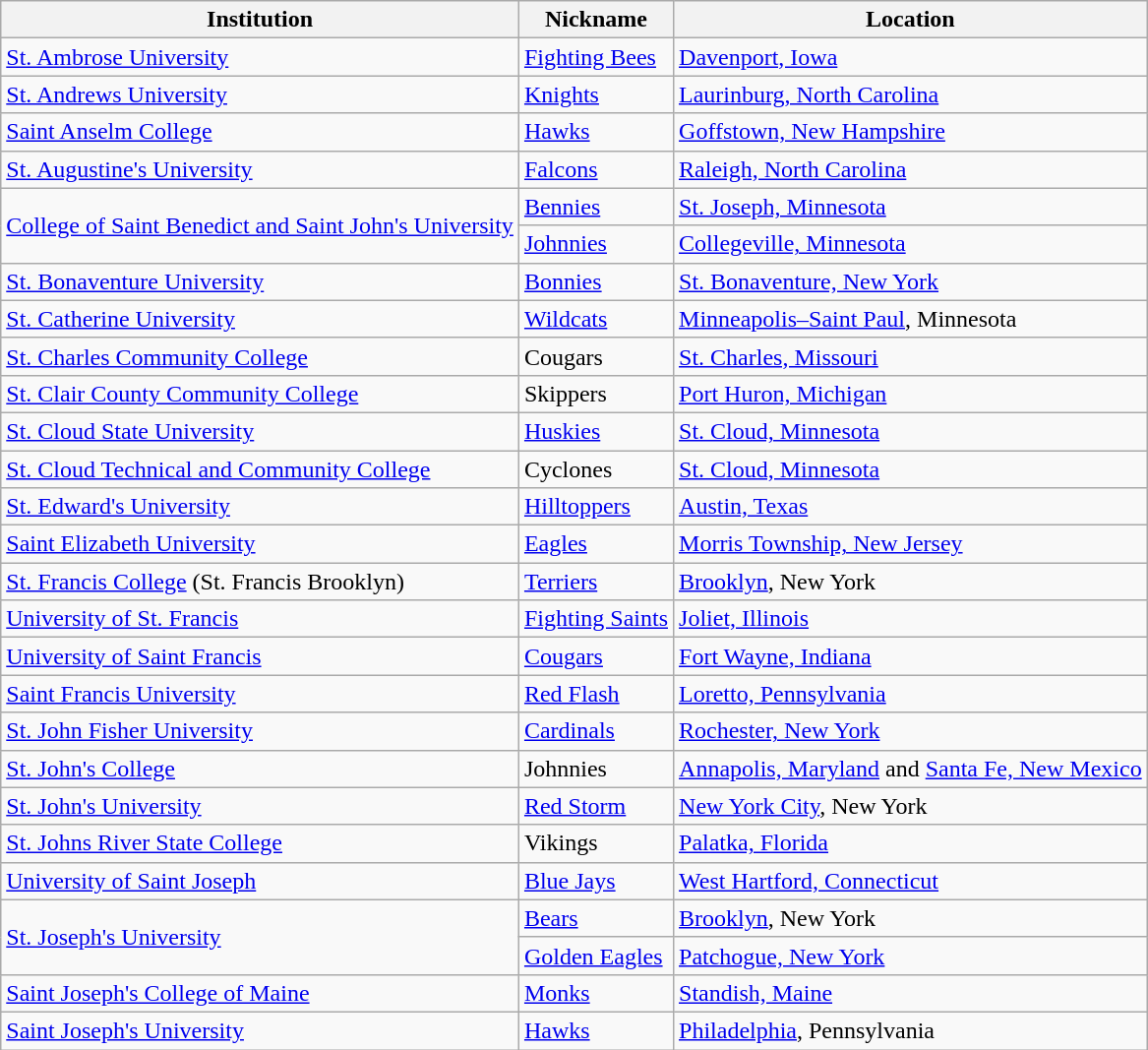<table class="wikitable">
<tr>
<th>Institution</th>
<th>Nickname</th>
<th>Location</th>
</tr>
<tr>
<td><a href='#'>St. Ambrose University</a></td>
<td><a href='#'>Fighting Bees</a></td>
<td><a href='#'>Davenport, Iowa</a></td>
</tr>
<tr>
<td><a href='#'>St. Andrews University</a></td>
<td><a href='#'>Knights</a></td>
<td><a href='#'>Laurinburg, North Carolina</a></td>
</tr>
<tr>
<td><a href='#'>Saint Anselm College</a></td>
<td><a href='#'>Hawks</a></td>
<td><a href='#'>Goffstown, New Hampshire</a></td>
</tr>
<tr>
<td><a href='#'>St. Augustine's University</a></td>
<td><a href='#'>Falcons</a></td>
<td><a href='#'>Raleigh, North Carolina</a></td>
</tr>
<tr>
<td rowspan="2"><a href='#'>College of Saint Benedict and Saint John's University</a></td>
<td><a href='#'>Bennies</a></td>
<td><a href='#'>St. Joseph, Minnesota</a></td>
</tr>
<tr>
<td><a href='#'>Johnnies</a></td>
<td><a href='#'>Collegeville, Minnesota</a></td>
</tr>
<tr>
<td><a href='#'>St. Bonaventure University</a></td>
<td><a href='#'>Bonnies</a></td>
<td><a href='#'>St. Bonaventure, New York</a></td>
</tr>
<tr>
<td><a href='#'>St. Catherine University</a></td>
<td><a href='#'>Wildcats</a></td>
<td><a href='#'>Minneapolis–Saint Paul</a>, Minnesota</td>
</tr>
<tr>
<td><a href='#'>St. Charles Community College</a></td>
<td>Cougars</td>
<td><a href='#'>St. Charles, Missouri</a></td>
</tr>
<tr>
<td><a href='#'>St. Clair County Community College</a></td>
<td>Skippers</td>
<td><a href='#'>Port Huron, Michigan</a></td>
</tr>
<tr>
<td><a href='#'>St. Cloud State University</a></td>
<td><a href='#'>Huskies</a></td>
<td><a href='#'>St. Cloud, Minnesota</a></td>
</tr>
<tr>
<td><a href='#'>St. Cloud Technical and Community College</a></td>
<td>Cyclones</td>
<td><a href='#'>St. Cloud, Minnesota</a></td>
</tr>
<tr>
<td><a href='#'>St. Edward's University</a></td>
<td><a href='#'>Hilltoppers</a></td>
<td><a href='#'>Austin, Texas</a></td>
</tr>
<tr>
<td><a href='#'>Saint Elizabeth University</a></td>
<td><a href='#'>Eagles</a></td>
<td><a href='#'>Morris Township, New Jersey</a></td>
</tr>
<tr>
<td><a href='#'>St. Francis College</a> (St. Francis Brooklyn)</td>
<td><a href='#'>Terriers</a></td>
<td><a href='#'>Brooklyn</a>, New York</td>
</tr>
<tr>
<td><a href='#'>University of St. Francis</a></td>
<td><a href='#'>Fighting Saints</a></td>
<td><a href='#'>Joliet, Illinois</a></td>
</tr>
<tr>
<td><a href='#'>University of Saint Francis</a></td>
<td><a href='#'>Cougars</a></td>
<td><a href='#'>Fort Wayne, Indiana</a></td>
</tr>
<tr>
<td><a href='#'>Saint Francis University</a></td>
<td><a href='#'>Red Flash</a></td>
<td><a href='#'>Loretto, Pennsylvania</a></td>
</tr>
<tr>
<td><a href='#'>St. John Fisher University</a></td>
<td><a href='#'>Cardinals</a></td>
<td><a href='#'>Rochester, New York</a></td>
</tr>
<tr>
<td><a href='#'>St. John's College</a></td>
<td>Johnnies</td>
<td><a href='#'>Annapolis, Maryland</a> and <a href='#'>Santa Fe, New Mexico</a></td>
</tr>
<tr>
<td><a href='#'>St. John's University</a></td>
<td><a href='#'>Red Storm</a></td>
<td><a href='#'>New York City</a>, New York</td>
</tr>
<tr>
<td><a href='#'>St. Johns River State College</a></td>
<td>Vikings</td>
<td><a href='#'>Palatka, Florida</a></td>
</tr>
<tr>
<td><a href='#'>University of Saint Joseph</a></td>
<td><a href='#'>Blue Jays</a></td>
<td><a href='#'>West Hartford, Connecticut</a></td>
</tr>
<tr>
<td rowspan="2"><a href='#'>St. Joseph's University</a></td>
<td><a href='#'>Bears</a></td>
<td><a href='#'>Brooklyn</a>, New York</td>
</tr>
<tr>
<td><a href='#'>Golden Eagles</a></td>
<td><a href='#'>Patchogue, New York</a></td>
</tr>
<tr>
<td><a href='#'>Saint Joseph's College of Maine</a></td>
<td><a href='#'>Monks</a></td>
<td><a href='#'>Standish, Maine</a></td>
</tr>
<tr>
<td><a href='#'>Saint Joseph's University</a></td>
<td><a href='#'>Hawks</a></td>
<td><a href='#'>Philadelphia</a>, Pennsylvania</td>
</tr>
</table>
